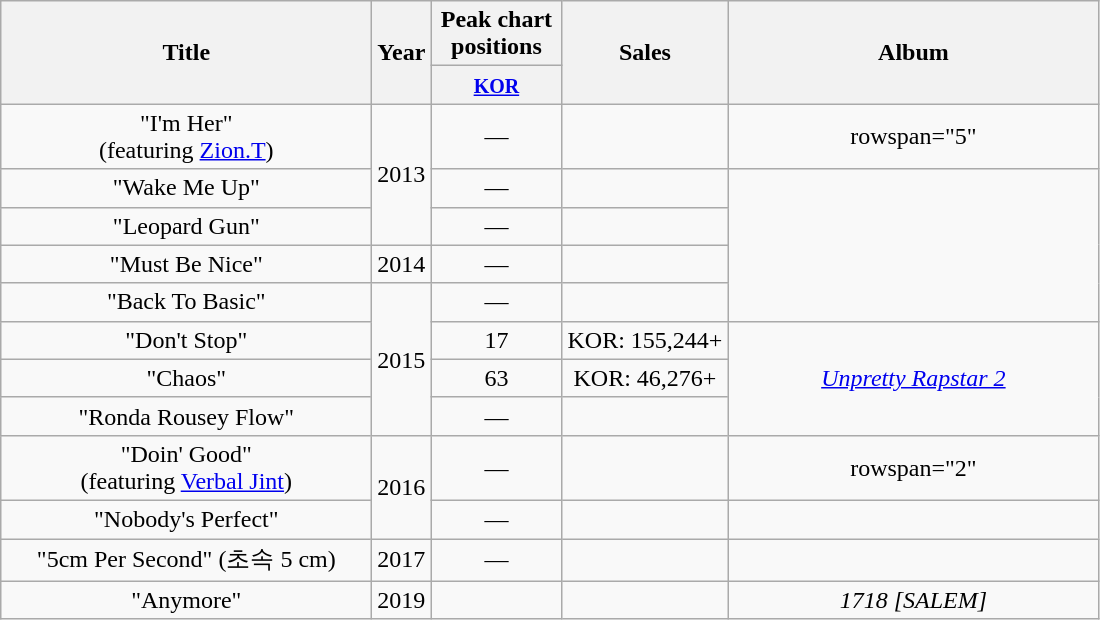<table class="wikitable plainrowheaders" style="text-align:center;" border="1">
<tr>
<th scope="col" rowspan="2" style="width:15em;">Title</th>
<th scope="col" rowspan="2">Year</th>
<th scope="col" colspan="1" style="width:5em;">Peak chart positions</th>
<th scope="col" rowspan="2">Sales</th>
<th scope="col" rowspan="2" style="width:15em;">Album</th>
</tr>
<tr>
<th><small><a href='#'>KOR</a></small><br></th>
</tr>
<tr>
<td>"I'm Her" <br> (featuring <a href='#'>Zion.T</a>)</td>
<td rowspan="3">2013</td>
<td>—</td>
<td></td>
<td>rowspan="5" </td>
</tr>
<tr>
<td>"Wake Me Up"</td>
<td>—</td>
<td></td>
</tr>
<tr>
<td>"Leopard Gun"</td>
<td>—</td>
<td></td>
</tr>
<tr>
<td>"Must Be Nice"</td>
<td>2014</td>
<td>—</td>
<td></td>
</tr>
<tr>
<td>"Back To Basic"</td>
<td rowspan="4">2015</td>
<td>—</td>
<td></td>
</tr>
<tr>
<td>"Don't Stop"</td>
<td>17</td>
<td>KOR: 155,244+</td>
<td rowspan="3"><em><a href='#'>Unpretty Rapstar 2</a></em></td>
</tr>
<tr>
<td>"Chaos"</td>
<td>63</td>
<td>KOR: 46,276+</td>
</tr>
<tr>
<td>"Ronda Rousey Flow"</td>
<td>—</td>
<td></td>
</tr>
<tr>
<td>"Doin' Good" <br> (featuring <a href='#'>Verbal Jint</a>)</td>
<td rowspan="2">2016</td>
<td>—</td>
<td></td>
<td>rowspan="2" </td>
</tr>
<tr>
<td>"Nobody's Perfect"</td>
<td>—</td>
<td></td>
</tr>
<tr>
<td>"5cm Per Second" (초속 5 cm)</td>
<td>2017</td>
<td>—</td>
<td></td>
<td></td>
</tr>
<tr>
<td>"Anymore"</td>
<td>2019</td>
<td></td>
<td></td>
<td><em>1718 [SALEM]</em></td>
</tr>
</table>
